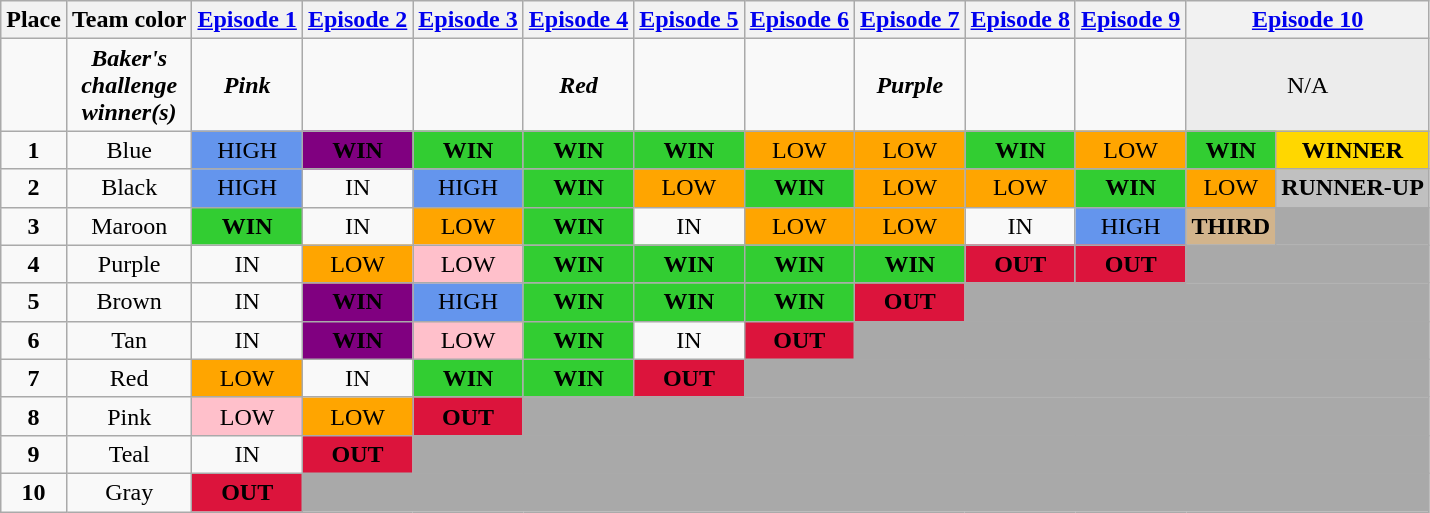<table class="wikitable plainrowheaders" style="text-align:center;">
<tr>
<th scope="col">Place</th>
<th scope="col">Team color</th>
<th scope="col"><a href='#'>Episode 1</a></th>
<th scope="col"><a href='#'>Episode 2</a></th>
<th scope="col"><a href='#'>Episode 3</a></th>
<th scope="col"><a href='#'>Episode 4</a></th>
<th scope="col"><a href='#'>Episode 5</a></th>
<th scope="col"><a href='#'>Episode 6</a></th>
<th scope="col"><a href='#'>Episode 7</a></th>
<th scope="col"><a href='#'>Episode 8</a></th>
<th scope="col"><a href='#'>Episode 9</a></th>
<th scope="col" colspan="2"><a href='#'>Episode 10</a></th>
</tr>
<tr>
<td scope="row"></td>
<td><strong><em>Baker's<br>challenge<br>winner(s)</em></strong></td>
<td><span><strong><em>Pink</em></strong></span></td>
<td></td>
<td></td>
<td><span><strong><em>Red</em></strong></span></td>
<td></td>
<td></td>
<td><span><strong><em>Purple</em></strong></span></td>
<td></td>
<td></td>
<td bgcolor="ECECEC" colspan="2">N/A</td>
</tr>
<tr>
<td scope="row"><strong>1</strong></td>
<td><span>Blue</span></td>
<td bgcolor="cornflowerblue">HIGH</td>
<td bgcolor="purple"><strong>WIN</strong></td>
<td bgcolor="limegreen"><strong>WIN</strong></td>
<td bgcolor="limegreen"><strong>WIN</strong></td>
<td bgcolor="limegreen"><strong>WIN</strong></td>
<td bgcolor="orange">LOW</td>
<td bgcolor="orange">LOW</td>
<td bgcolor="limegreen"><strong>WIN</strong></td>
<td bgcolor="orange">LOW</td>
<td bgcolor="limegreen"><strong>WIN</strong></td>
<td bgcolor="gold"><strong>WINNER</strong></td>
</tr>
<tr>
<td scope="row"><strong>2</strong></td>
<td><span>Black</span></td>
<td bgcolor="cornflowerblue">HIGH</td>
<td>IN</td>
<td bgcolor="cornflowerblue">HIGH</td>
<td bgcolor="limegreen"><strong>WIN</strong></td>
<td bgcolor="orange">LOW</td>
<td bgcolor="limegreen"><strong>WIN</strong></td>
<td bgcolor="orange">LOW</td>
<td bgcolor="orange">LOW</td>
<td bgcolor="limegreen"><strong>WIN</strong></td>
<td bgcolor="orange">LOW</td>
<td bgcolor="silver"><strong>RUNNER-UP</strong></td>
</tr>
<tr>
<td scope="row"><strong>3</strong></td>
<td><span>Maroon</span></td>
<td bgcolor="limegreen"><strong>WIN</strong></td>
<td>IN</td>
<td bgcolor="orange">LOW</td>
<td bgcolor="limegreen"><strong>WIN</strong></td>
<td>IN</td>
<td bgcolor="orange">LOW</td>
<td bgcolor="orange">LOW</td>
<td>IN</td>
<td bgcolor="cornflowerblue">HIGH</td>
<td bgcolor="tan"><strong>THIRD</strong></td>
<td colspan="4" style="background:darkgrey;"></td>
</tr>
<tr>
<td scope="row"><strong>4</strong></td>
<td><span>Purple</span></td>
<td>IN</td>
<td bgcolor="orange">LOW</td>
<td bgcolor="pink">LOW</td>
<td bgcolor="limegreen"><strong>WIN</strong></td>
<td bgcolor="limegreen"><strong>WIN</strong></td>
<td bgcolor="limegreen"><strong>WIN</strong></td>
<td bgcolor="limegreen"><strong>WIN</strong></td>
<td bgcolor="crimson"><strong>OUT</strong></td>
<td bgcolor="crimson"><strong>OUT</strong></td>
<td colspan="4" style="background:darkgrey;"></td>
</tr>
<tr>
<td scope="row"><strong>5</strong></td>
<td><span>Brown</span></td>
<td>IN</td>
<td bgcolor="purple"><strong>WIN</strong></td>
<td bgcolor="cornflowerblue">HIGH</td>
<td bgcolor="limegreen"><strong>WIN</strong> </td>
<td bgcolor="limegreen"><strong>WIN</strong></td>
<td bgcolor="limegreen"><strong>WIN</strong></td>
<td bgcolor="crimson"><strong>OUT</strong></td>
<td colspan="5" style="background:darkgrey;"></td>
</tr>
<tr>
<td scope="row"><strong>6</strong></td>
<td><span>Tan</span></td>
<td>IN</td>
<td bgcolor="purple"><strong>WIN</strong></td>
<td bgcolor="pink">LOW</td>
<td bgcolor="limegreen"><strong>WIN</strong></td>
<td>IN</td>
<td bgcolor="crimson"><strong>OUT</strong></td>
<td colspan="6" style="background:darkgrey;"></td>
</tr>
<tr>
<td scope="row"><strong>7</strong></td>
<td><span>Red</span></td>
<td bgcolor="orange">LOW</td>
<td>IN</td>
<td bgcolor="limegreen"><strong>WIN</strong></td>
<td bgcolor="limegreen"><strong>WIN</strong></td>
<td bgcolor="crimson"><strong>OUT</strong></td>
<td colspan="7" style="background:darkgrey;"></td>
</tr>
<tr>
<td scope="row"><strong>8</strong></td>
<td><span>Pink</span></td>
<td bgcolor="pink">LOW</td>
<td bgcolor="orange">LOW</td>
<td bgcolor="crimson"><strong>OUT</strong></td>
<td colspan="8" style="background:darkgrey;"></td>
</tr>
<tr>
<td scope="row"><strong>9</strong></td>
<td><span>Teal</span></td>
<td>IN</td>
<td bgcolor="crimson"><strong>OUT</strong></td>
<td colspan="9" style="background:darkgrey;"></td>
</tr>
<tr>
<td scope="row"><strong>10</strong></td>
<td><span>Gray</span></td>
<td bgcolor="crimson"><strong>OUT</strong></td>
<td colspan="10" style="background:darkgrey;"></td>
</tr>
</table>
